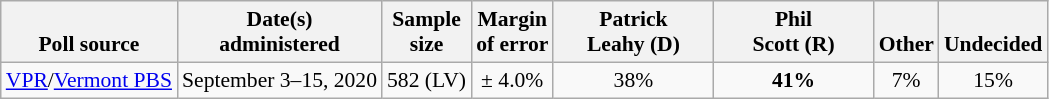<table class="wikitable" style="font-size:90%;text-align:center;">
<tr valign=bottom>
<th>Poll source</th>
<th>Date(s)<br>administered</th>
<th>Sample<br>size</th>
<th>Margin<br>of error</th>
<th style="width:100px;">Patrick<br>Leahy (D)</th>
<th style="width:100px;">Phil<br>Scott (R)</th>
<th>Other</th>
<th>Undecided</th>
</tr>
<tr>
<td style="text-align:left;"><a href='#'>VPR</a>/<a href='#'>Vermont PBS</a></td>
<td>September 3–15, 2020</td>
<td>582 (LV)</td>
<td>± 4.0%</td>
<td>38%</td>
<td><strong>41%</strong></td>
<td>7%</td>
<td>15%</td>
</tr>
</table>
